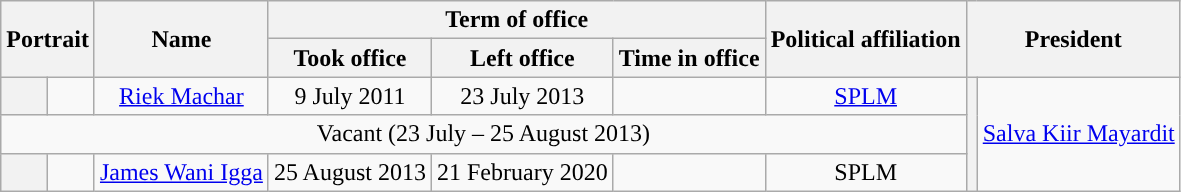<table class="wikitable" style="text-align:center;">
<tr>
<th rowspan=2 colspan=2>Portrait</th>
<th rowspan=2>Name</th>
<th colspan=3>Term of office</th>
<th rowspan=2>Political affiliation</th>
<th rowspan=2 colspan=2>President</th>
</tr>
<tr>
<th>Took office</th>
<th>Left office</th>
<th>Time in office</th>
</tr>
<tr>
<th style="background:"></th>
<td></td>
<td><a href='#'>Riek Machar</a></td>
<td>9 July 2011</td>
<td>23 July 2013</td>
<td></td>
<td><a href='#'>SPLM</a></td>
<th rowspan=3 style="background:"></th>
<td rowspan=3><a href='#'>Salva Kiir Mayardit</a></td>
</tr>
<tr>
<td colspan=7>Vacant (23 July – 25 August 2013)</td>
</tr>
<tr>
<th style="background:"></th>
<td></td>
<td><a href='#'>James Wani Igga</a></td>
<td>25 August 2013</td>
<td>21 February 2020</td>
<td></td>
<td>SPLM</td>
</tr>
</table>
